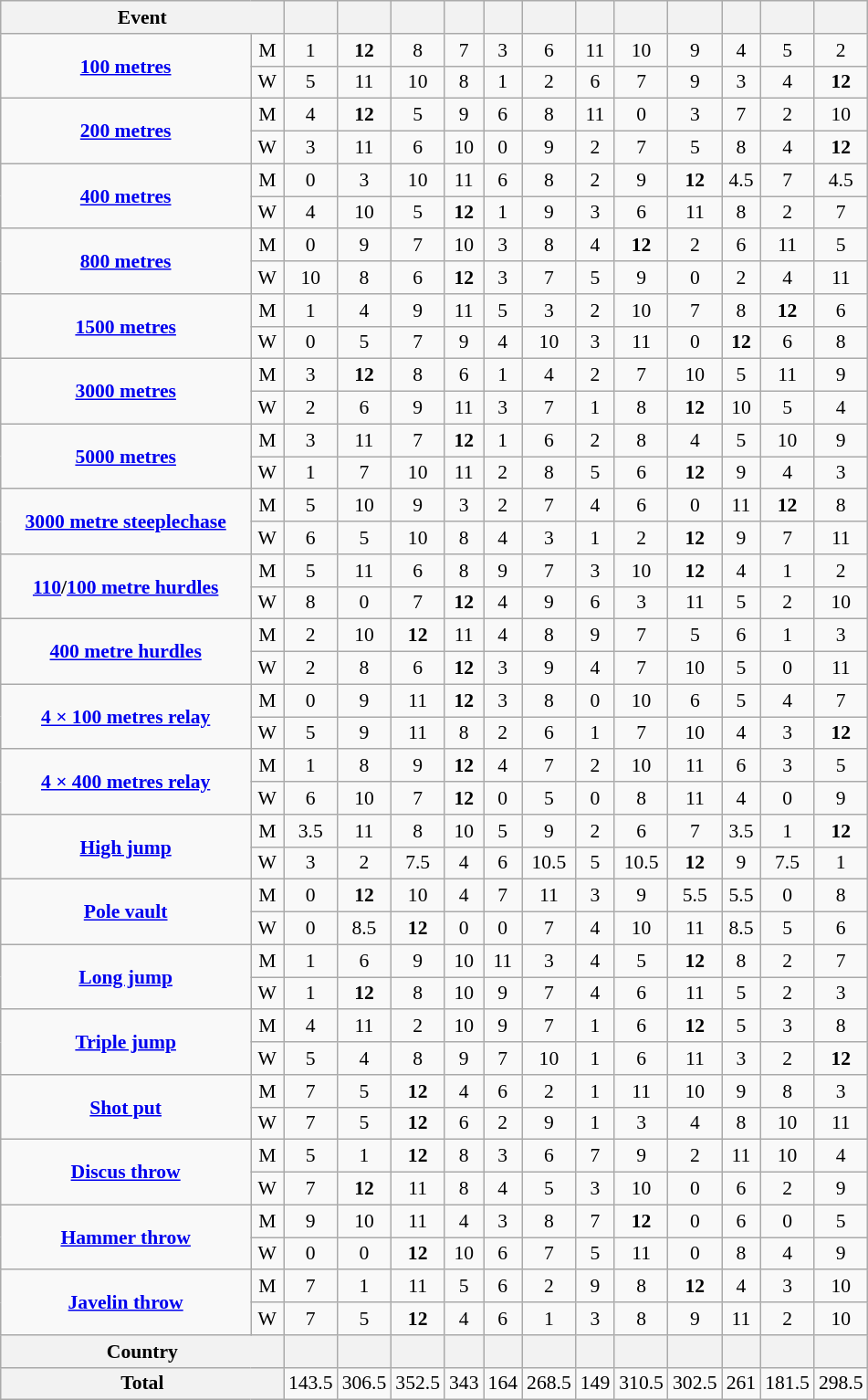<table class="wikitable" style="background-color: #f9f9f9; font-size: 90%; text-align: center">
<tr>
<th width=200 colspan=2>Event</th>
<th></th>
<th></th>
<th></th>
<th></th>
<th></th>
<th></th>
<th></th>
<th></th>
<th></th>
<th></th>
<th></th>
<th></th>
</tr>
<tr>
<td rowspan=2><strong><a href='#'>100 metres</a></strong></td>
<td>M</td>
<td>1</td>
<td><strong>12</strong></td>
<td>8</td>
<td>7</td>
<td>3</td>
<td>6</td>
<td>11</td>
<td>10</td>
<td>9</td>
<td>4</td>
<td>5</td>
<td>2</td>
</tr>
<tr>
<td>W</td>
<td>5</td>
<td>11</td>
<td>10</td>
<td>8</td>
<td>1</td>
<td>2</td>
<td>6</td>
<td>7</td>
<td>9</td>
<td>3</td>
<td>4</td>
<td><strong>12</strong></td>
</tr>
<tr>
<td rowspan=2><strong><a href='#'>200 metres</a></strong></td>
<td>M</td>
<td>4</td>
<td><strong>12</strong></td>
<td>5</td>
<td>9</td>
<td>6</td>
<td>8</td>
<td>11</td>
<td>0</td>
<td>3</td>
<td>7</td>
<td>2</td>
<td>10</td>
</tr>
<tr>
<td>W</td>
<td>3</td>
<td>11</td>
<td>6</td>
<td>10</td>
<td>0</td>
<td>9</td>
<td>2</td>
<td>7</td>
<td>5</td>
<td>8</td>
<td>4</td>
<td><strong>12</strong></td>
</tr>
<tr>
<td rowspan=2><strong><a href='#'>400 metres</a></strong></td>
<td>M</td>
<td>0</td>
<td>3</td>
<td>10</td>
<td>11</td>
<td>6</td>
<td>8</td>
<td>2</td>
<td>9</td>
<td><strong>12</strong></td>
<td>4.5</td>
<td>7</td>
<td>4.5</td>
</tr>
<tr>
<td>W</td>
<td>4</td>
<td>10</td>
<td>5</td>
<td><strong>12</strong></td>
<td>1</td>
<td>9</td>
<td>3</td>
<td>6</td>
<td>11</td>
<td>8</td>
<td>2</td>
<td>7</td>
</tr>
<tr>
<td rowspan=2><strong><a href='#'>800 metres</a></strong></td>
<td>M</td>
<td>0</td>
<td>9</td>
<td>7</td>
<td>10</td>
<td>3</td>
<td>8</td>
<td>4</td>
<td><strong>12</strong></td>
<td>2</td>
<td>6</td>
<td>11</td>
<td>5</td>
</tr>
<tr>
<td>W</td>
<td>10</td>
<td>8</td>
<td>6</td>
<td><strong>12</strong></td>
<td>3</td>
<td>7</td>
<td>5</td>
<td>9</td>
<td>0</td>
<td>2</td>
<td>4</td>
<td>11</td>
</tr>
<tr>
<td rowspan=2><strong><a href='#'>1500 metres</a></strong></td>
<td>M</td>
<td>1</td>
<td>4</td>
<td>9</td>
<td>11</td>
<td>5</td>
<td>3</td>
<td>2</td>
<td>10</td>
<td>7</td>
<td>8</td>
<td><strong>12</strong></td>
<td>6</td>
</tr>
<tr>
<td>W</td>
<td>0</td>
<td>5</td>
<td>7</td>
<td>9</td>
<td>4</td>
<td>10</td>
<td>3</td>
<td>11</td>
<td>0</td>
<td><strong>12</strong></td>
<td>6</td>
<td>8</td>
</tr>
<tr>
<td rowspan=2><strong><a href='#'>3000 metres</a></strong></td>
<td>M</td>
<td>3</td>
<td><strong>12</strong></td>
<td>8</td>
<td>6</td>
<td>1</td>
<td>4</td>
<td>2</td>
<td>7</td>
<td>10</td>
<td>5</td>
<td>11</td>
<td>9</td>
</tr>
<tr>
<td>W</td>
<td>2</td>
<td>6</td>
<td>9</td>
<td>11</td>
<td>3</td>
<td>7</td>
<td>1</td>
<td>8</td>
<td><strong>12</strong></td>
<td>10</td>
<td>5</td>
<td>4</td>
</tr>
<tr>
<td rowspan=2><strong><a href='#'>5000 metres</a></strong></td>
<td>M</td>
<td>3</td>
<td>11</td>
<td>7</td>
<td><strong>12</strong></td>
<td>1</td>
<td>6</td>
<td>2</td>
<td>8</td>
<td>4</td>
<td>5</td>
<td>10</td>
<td>9</td>
</tr>
<tr>
<td>W</td>
<td>1</td>
<td>7</td>
<td>10</td>
<td>11</td>
<td>2</td>
<td>8</td>
<td>5</td>
<td>6</td>
<td><strong>12</strong></td>
<td>9</td>
<td>4</td>
<td>3</td>
</tr>
<tr>
<td rowspan=2><strong><a href='#'>3000 metre steeplechase</a></strong></td>
<td>M</td>
<td>5</td>
<td>10</td>
<td>9</td>
<td>3</td>
<td>2</td>
<td>7</td>
<td>4</td>
<td>6</td>
<td>0</td>
<td>11</td>
<td><strong>12</strong></td>
<td>8</td>
</tr>
<tr>
<td>W</td>
<td>6</td>
<td>5</td>
<td>10</td>
<td>8</td>
<td>4</td>
<td>3</td>
<td>1</td>
<td>2</td>
<td><strong>12</strong></td>
<td>9</td>
<td>7</td>
<td>11</td>
</tr>
<tr>
<td rowspan=2><strong><a href='#'>110</a>/<a href='#'>100 metre hurdles</a></strong></td>
<td>M</td>
<td>5</td>
<td>11</td>
<td>6</td>
<td>8</td>
<td>9</td>
<td>7</td>
<td>3</td>
<td>10</td>
<td><strong>12</strong></td>
<td>4</td>
<td>1</td>
<td>2</td>
</tr>
<tr>
<td>W</td>
<td>8</td>
<td>0</td>
<td>7</td>
<td><strong>12</strong></td>
<td>4</td>
<td>9</td>
<td>6</td>
<td>3</td>
<td>11</td>
<td>5</td>
<td>2</td>
<td>10</td>
</tr>
<tr>
<td rowspan=2><strong><a href='#'>400 metre hurdles</a></strong></td>
<td>M</td>
<td>2</td>
<td>10</td>
<td><strong>12</strong></td>
<td>11</td>
<td>4</td>
<td>8</td>
<td>9</td>
<td>7</td>
<td>5</td>
<td>6</td>
<td>1</td>
<td>3</td>
</tr>
<tr>
<td>W</td>
<td>2</td>
<td>8</td>
<td>6</td>
<td><strong>12</strong></td>
<td>3</td>
<td>9</td>
<td>4</td>
<td>7</td>
<td>10</td>
<td>5</td>
<td>0</td>
<td>11</td>
</tr>
<tr>
<td rowspan=2><strong><a href='#'>4 × 100 metres relay</a></strong></td>
<td>M</td>
<td>0</td>
<td>9</td>
<td>11</td>
<td><strong>12</strong></td>
<td>3</td>
<td>8</td>
<td>0</td>
<td>10</td>
<td>6</td>
<td>5</td>
<td>4</td>
<td>7</td>
</tr>
<tr>
<td>W</td>
<td>5</td>
<td>9</td>
<td>11</td>
<td>8</td>
<td>2</td>
<td>6</td>
<td>1</td>
<td>7</td>
<td>10</td>
<td>4</td>
<td>3</td>
<td><strong>12</strong></td>
</tr>
<tr>
<td rowspan=2><strong><a href='#'>4 × 400 metres relay</a></strong></td>
<td>M</td>
<td>1</td>
<td>8</td>
<td>9</td>
<td><strong>12</strong></td>
<td>4</td>
<td>7</td>
<td>2</td>
<td>10</td>
<td>11</td>
<td>6</td>
<td>3</td>
<td>5</td>
</tr>
<tr>
<td>W</td>
<td>6</td>
<td>10</td>
<td>7</td>
<td><strong>12</strong></td>
<td>0</td>
<td>5</td>
<td>0</td>
<td>8</td>
<td>11</td>
<td>4</td>
<td>0</td>
<td>9</td>
</tr>
<tr>
<td rowspan=2><strong><a href='#'>High jump</a></strong></td>
<td>M</td>
<td>3.5</td>
<td>11</td>
<td>8</td>
<td>10</td>
<td>5</td>
<td>9</td>
<td>2</td>
<td>6</td>
<td>7</td>
<td>3.5</td>
<td>1</td>
<td><strong>12</strong></td>
</tr>
<tr>
<td>W</td>
<td>3</td>
<td>2</td>
<td>7.5</td>
<td>4</td>
<td>6</td>
<td>10.5</td>
<td>5</td>
<td>10.5</td>
<td><strong>12</strong></td>
<td>9</td>
<td>7.5</td>
<td>1</td>
</tr>
<tr>
<td rowspan=2><strong><a href='#'>Pole vault</a></strong></td>
<td>M</td>
<td>0</td>
<td><strong>12</strong></td>
<td>10</td>
<td>4</td>
<td>7</td>
<td>11</td>
<td>3</td>
<td>9</td>
<td>5.5</td>
<td>5.5</td>
<td>0</td>
<td>8</td>
</tr>
<tr>
<td>W</td>
<td>0</td>
<td>8.5</td>
<td><strong>12</strong></td>
<td>0</td>
<td>0</td>
<td>7</td>
<td>4</td>
<td>10</td>
<td>11</td>
<td>8.5</td>
<td>5</td>
<td>6</td>
</tr>
<tr>
<td rowspan=2><strong><a href='#'>Long jump</a></strong></td>
<td>M</td>
<td>1</td>
<td>6</td>
<td>9</td>
<td>10</td>
<td>11</td>
<td>3</td>
<td>4</td>
<td>5</td>
<td><strong>12</strong></td>
<td>8</td>
<td>2</td>
<td>7</td>
</tr>
<tr>
<td>W</td>
<td>1</td>
<td><strong>12</strong></td>
<td>8</td>
<td>10</td>
<td>9</td>
<td>7</td>
<td>4</td>
<td>6</td>
<td>11</td>
<td>5</td>
<td>2</td>
<td>3</td>
</tr>
<tr>
<td rowspan=2><strong><a href='#'>Triple jump</a></strong></td>
<td>M</td>
<td>4</td>
<td>11</td>
<td>2</td>
<td>10</td>
<td>9</td>
<td>7</td>
<td>1</td>
<td>6</td>
<td><strong>12</strong></td>
<td>5</td>
<td>3</td>
<td>8</td>
</tr>
<tr>
<td>W</td>
<td>5</td>
<td>4</td>
<td>8</td>
<td>9</td>
<td>7</td>
<td>10</td>
<td>1</td>
<td>6</td>
<td>11</td>
<td>3</td>
<td>2</td>
<td><strong>12</strong></td>
</tr>
<tr>
<td rowspan=2><strong><a href='#'>Shot put</a></strong></td>
<td>M</td>
<td>7</td>
<td>5</td>
<td><strong>12</strong></td>
<td>4</td>
<td>6</td>
<td>2</td>
<td>1</td>
<td>11</td>
<td>10</td>
<td>9</td>
<td>8</td>
<td>3</td>
</tr>
<tr>
<td>W</td>
<td>7</td>
<td>5</td>
<td><strong>12</strong></td>
<td>6</td>
<td>2</td>
<td>9</td>
<td>1</td>
<td>3</td>
<td>4</td>
<td>8</td>
<td>10</td>
<td>11</td>
</tr>
<tr>
<td rowspan=2><strong><a href='#'>Discus throw</a></strong></td>
<td>M</td>
<td>5</td>
<td>1</td>
<td><strong>12</strong></td>
<td>8</td>
<td>3</td>
<td>6</td>
<td>7</td>
<td>9</td>
<td>2</td>
<td>11</td>
<td>10</td>
<td>4</td>
</tr>
<tr>
<td>W</td>
<td>7</td>
<td><strong>12</strong></td>
<td>11</td>
<td>8</td>
<td>4</td>
<td>5</td>
<td>3</td>
<td>10</td>
<td>0</td>
<td>6</td>
<td>2</td>
<td>9</td>
</tr>
<tr>
<td rowspan=2><strong><a href='#'>Hammer throw</a></strong></td>
<td>M</td>
<td>9</td>
<td>10</td>
<td>11</td>
<td>4</td>
<td>3</td>
<td>8</td>
<td>7</td>
<td><strong>12</strong></td>
<td>0</td>
<td>6</td>
<td>0</td>
<td>5</td>
</tr>
<tr>
<td>W</td>
<td>0</td>
<td>0</td>
<td><strong>12</strong></td>
<td>10</td>
<td>6</td>
<td>7</td>
<td>5</td>
<td>11</td>
<td>0</td>
<td>8</td>
<td>4</td>
<td>9</td>
</tr>
<tr>
<td rowspan=2><strong><a href='#'>Javelin throw</a></strong></td>
<td>M</td>
<td>7</td>
<td>1</td>
<td>11</td>
<td>5</td>
<td>6</td>
<td>2</td>
<td>9</td>
<td>8</td>
<td><strong>12</strong></td>
<td>4</td>
<td>3</td>
<td>10</td>
</tr>
<tr>
<td>W</td>
<td>7</td>
<td>5</td>
<td><strong>12</strong></td>
<td>4</td>
<td>6</td>
<td>1</td>
<td>3</td>
<td>8</td>
<td>9</td>
<td>11</td>
<td>2</td>
<td>10</td>
</tr>
<tr>
<th colspan=2>Country</th>
<th></th>
<th></th>
<th></th>
<th></th>
<th></th>
<th></th>
<th></th>
<th></th>
<th></th>
<th></th>
<th></th>
<th></th>
</tr>
<tr>
<th colspan=2>Total</th>
<td>143.5</td>
<td>306.5</td>
<td>352.5</td>
<td>343</td>
<td>164</td>
<td>268.5</td>
<td>149</td>
<td>310.5</td>
<td>302.5</td>
<td>261</td>
<td>181.5</td>
<td>298.5</td>
</tr>
</table>
